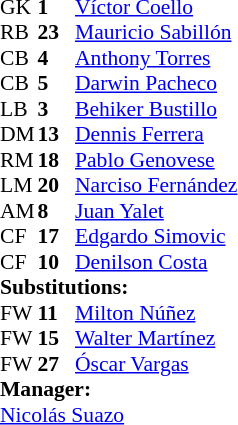<table style="font-size: 90%" cellspacing="0" cellpadding="0">
<tr>
<td colspan=4></td>
</tr>
<tr>
<th width="25"></th>
<th width="25"></th>
</tr>
<tr>
<td>GK</td>
<td><strong>1</strong></td>
<td> <a href='#'>Víctor Coello</a></td>
</tr>
<tr>
<td>RB</td>
<td><strong>23</strong></td>
<td> <a href='#'>Mauricio Sabillón</a></td>
</tr>
<tr>
<td>CB</td>
<td><strong>4</strong></td>
<td> <a href='#'>Anthony Torres</a></td>
<td></td>
<td></td>
</tr>
<tr>
<td>CB</td>
<td><strong>5</strong></td>
<td> <a href='#'>Darwin Pacheco</a></td>
</tr>
<tr>
<td>LB</td>
<td><strong>3</strong></td>
<td> <a href='#'>Behiker Bustillo</a></td>
<td></td>
<td></td>
</tr>
<tr>
<td>DM</td>
<td><strong>13</strong></td>
<td> <a href='#'>Dennis Ferrera</a></td>
</tr>
<tr>
<td>RM</td>
<td><strong>18</strong></td>
<td> <a href='#'>Pablo Genovese</a></td>
</tr>
<tr>
<td>LM</td>
<td><strong>20</strong></td>
<td> <a href='#'>Narciso Fernández</a></td>
</tr>
<tr>
<td>AM</td>
<td><strong>8</strong></td>
<td> <a href='#'>Juan Yalet</a></td>
<td></td>
<td></td>
</tr>
<tr>
<td>CF</td>
<td><strong>17</strong></td>
<td> <a href='#'>Edgardo Simovic</a></td>
<td></td>
<td></td>
</tr>
<tr>
<td>CF</td>
<td><strong>10</strong></td>
<td> <a href='#'>Denilson Costa</a></td>
<td></td>
<td></td>
</tr>
<tr>
<td colspan=3><strong>Substitutions:</strong></td>
</tr>
<tr>
<td>FW</td>
<td><strong>11</strong></td>
<td> <a href='#'>Milton Núñez</a></td>
<td></td>
<td></td>
</tr>
<tr>
<td>FW</td>
<td><strong>15</strong></td>
<td> <a href='#'>Walter Martínez</a></td>
<td></td>
<td></td>
</tr>
<tr>
<td>FW</td>
<td><strong>27</strong></td>
<td> <a href='#'>Óscar Vargas</a></td>
<td></td>
<td></td>
</tr>
<tr>
<td colspan=3><strong>Manager:</strong></td>
</tr>
<tr>
<td colspan=3> <a href='#'>Nicolás Suazo</a></td>
</tr>
</table>
